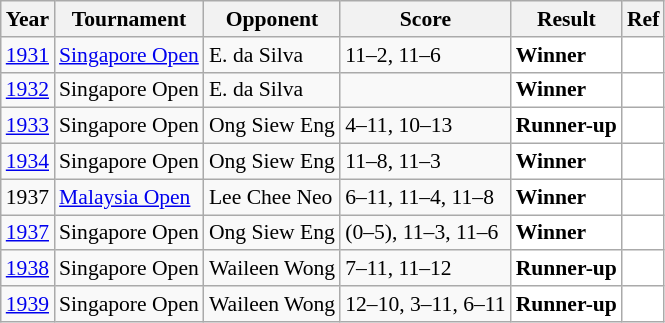<table class="sortable wikitable" style="font-size:90%;">
<tr>
<th>Year</th>
<th>Tournament</th>
<th>Opponent</th>
<th>Score</th>
<th>Result</th>
<th>Ref</th>
</tr>
<tr>
<td align="center"><a href='#'>1931</a></td>
<td><a href='#'>Singapore Open</a></td>
<td> E. da Silva</td>
<td>11–2, 11–6</td>
<td style="text-align:left; background:white"> <strong>Winner</strong></td>
<td style="text-align:center; background:white"></td>
</tr>
<tr>
<td align="center"><a href='#'>1932</a></td>
<td>Singapore Open</td>
<td> E. da Silva</td>
<td></td>
<td style="text-align:left; background:white"> <strong>Winner</strong></td>
<td style="text-align:center; background:white"></td>
</tr>
<tr>
<td align="center"><a href='#'>1933</a></td>
<td>Singapore Open</td>
<td> Ong Siew Eng</td>
<td>4–11, 10–13</td>
<td style="text-align:left; background:white"> <strong>Runner-up</strong></td>
<td style="text-align:center; background:white"></td>
</tr>
<tr>
<td align="center"><a href='#'>1934</a></td>
<td>Singapore Open</td>
<td> Ong Siew Eng</td>
<td>11–8, 11–3</td>
<td style="text-align:left; background:white"> <strong>Winner</strong></td>
<td style="text-align:center; background:white"></td>
</tr>
<tr>
<td align="center">1937</td>
<td><a href='#'>Malaysia Open</a></td>
<td> Lee Chee Neo</td>
<td>6–11, 11–4, 11–8</td>
<td style="text-align:left; background:white"> <strong>Winner</strong></td>
<td style="text-align:center; background:white"></td>
</tr>
<tr>
<td align="center"><a href='#'>1937</a></td>
<td>Singapore Open</td>
<td> Ong Siew Eng</td>
<td>(0–5), 11–3, 11–6</td>
<td style="text-align:left; background:white"> <strong>Winner</strong></td>
<td style="text-align:center; background:white"></td>
</tr>
<tr>
<td align="center"><a href='#'>1938</a></td>
<td>Singapore Open</td>
<td> Waileen Wong</td>
<td>7–11, 11–12</td>
<td style="text-align:left; background:white"> <strong>Runner-up</strong></td>
<td style="text-align:center; background:white"></td>
</tr>
<tr>
<td align="center"><a href='#'>1939</a></td>
<td>Singapore Open</td>
<td> Waileen Wong</td>
<td>12–10, 3–11, 6–11</td>
<td style="text-align:left; background:white"> <strong>Runner-up</strong></td>
<td style="text-align:center; background:white"></td>
</tr>
</table>
